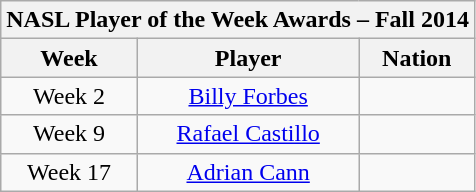<table class="wikitable" style="text-align:center">
<tr>
<th colspan="5">NASL Player of the Week Awards – Fall 2014</th>
</tr>
<tr>
<th>Week</th>
<th>Player</th>
<th>Nation</th>
</tr>
<tr>
<td>Week 2</td>
<td><a href='#'>Billy Forbes</a></td>
<td></td>
</tr>
<tr>
<td>Week 9</td>
<td><a href='#'>Rafael Castillo</a></td>
<td></td>
</tr>
<tr>
<td>Week 17</td>
<td><a href='#'>Adrian Cann</a></td>
<td></td>
</tr>
</table>
